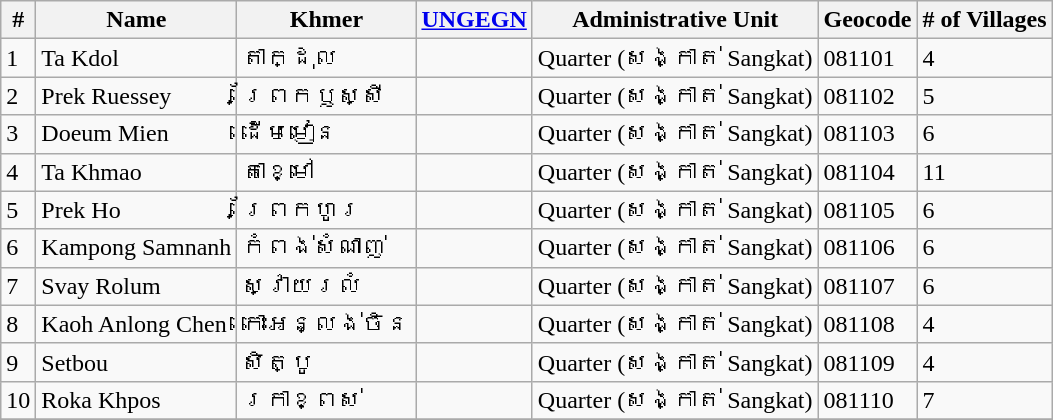<table class="wikitable sortable">
<tr>
<th>#</th>
<th>Name</th>
<th>Khmer</th>
<th><a href='#'>UNGEGN</a></th>
<th>Administrative Unit</th>
<th>Geocode</th>
<th># of Villages</th>
</tr>
<tr>
<td>1</td>
<td>Ta Kdol</td>
<td>តាក្ដុល</td>
<td></td>
<td>Quarter (សង្កាត់ Sangkat)</td>
<td>081101</td>
<td>4</td>
</tr>
<tr>
<td>2</td>
<td>Prek Ruessey</td>
<td>ព្រែកឫស្សី</td>
<td></td>
<td>Quarter (សង្កាត់ Sangkat)</td>
<td>081102</td>
<td>5</td>
</tr>
<tr>
<td>3</td>
<td>Doeum Mien</td>
<td>ដើមមៀន</td>
<td></td>
<td>Quarter (សង្កាត់ Sangkat)</td>
<td>081103</td>
<td>6</td>
</tr>
<tr>
<td>4</td>
<td>Ta Khmao</td>
<td>តាខ្មៅ</td>
<td></td>
<td>Quarter (សង្កាត់ Sangkat)</td>
<td>081104</td>
<td>11</td>
</tr>
<tr>
<td>5</td>
<td>Prek Ho</td>
<td>ព្រែកហូរ</td>
<td></td>
<td>Quarter (សង្កាត់ Sangkat)</td>
<td>081105</td>
<td>6</td>
</tr>
<tr>
<td>6</td>
<td>Kampong Samnanh</td>
<td>កំពង់សំណាញ់</td>
<td></td>
<td>Quarter (សង្កាត់ Sangkat)</td>
<td>081106</td>
<td>6</td>
</tr>
<tr>
<td>7</td>
<td>Svay Rolum</td>
<td>ស្វាយរលំ</td>
<td></td>
<td>Quarter (សង្កាត់ Sangkat)</td>
<td>081107</td>
<td>6</td>
</tr>
<tr>
<td>8</td>
<td>Kaoh Anlong Chen</td>
<td>កោះអន្លង់ចិន</td>
<td></td>
<td>Quarter (សង្កាត់ Sangkat)</td>
<td>081108</td>
<td>4</td>
</tr>
<tr>
<td>9</td>
<td>Setbou</td>
<td>សិត្បូ</td>
<td></td>
<td>Quarter (សង្កាត់ Sangkat)</td>
<td>081109</td>
<td>4</td>
</tr>
<tr>
<td>10</td>
<td>Roka Khpos</td>
<td>រកាខ្ពស់</td>
<td></td>
<td>Quarter (សង្កាត់ Sangkat)</td>
<td>081110</td>
<td>7</td>
</tr>
<tr>
</tr>
</table>
